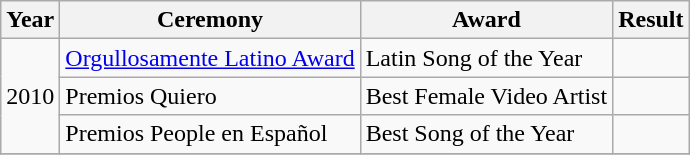<table class="wikitable">
<tr>
<th>Year</th>
<th>Ceremony</th>
<th>Award</th>
<th>Result</th>
</tr>
<tr>
<td rowspan="3">2010</td>
<td><a href='#'>Orgullosamente Latino Award</a></td>
<td>Latin Song of the Year</td>
<td></td>
</tr>
<tr>
<td>Premios Quiero</td>
<td>Best Female Video Artist</td>
<td></td>
</tr>
<tr>
<td>Premios People en Español</td>
<td>Best Song of the Year</td>
<td></td>
</tr>
<tr>
</tr>
</table>
